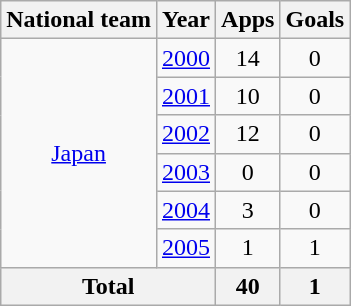<table class="wikitable" style="text-align:center">
<tr>
<th>National team</th>
<th>Year</th>
<th>Apps</th>
<th>Goals</th>
</tr>
<tr>
<td rowspan="6"><a href='#'>Japan</a></td>
<td><a href='#'>2000</a></td>
<td>14</td>
<td>0</td>
</tr>
<tr>
<td><a href='#'>2001</a></td>
<td>10</td>
<td>0</td>
</tr>
<tr>
<td><a href='#'>2002</a></td>
<td>12</td>
<td>0</td>
</tr>
<tr>
<td><a href='#'>2003</a></td>
<td>0</td>
<td>0</td>
</tr>
<tr>
<td><a href='#'>2004</a></td>
<td>3</td>
<td>0</td>
</tr>
<tr>
<td><a href='#'>2005</a></td>
<td>1</td>
<td>1</td>
</tr>
<tr>
<th colspan="2">Total</th>
<th>40</th>
<th>1</th>
</tr>
</table>
